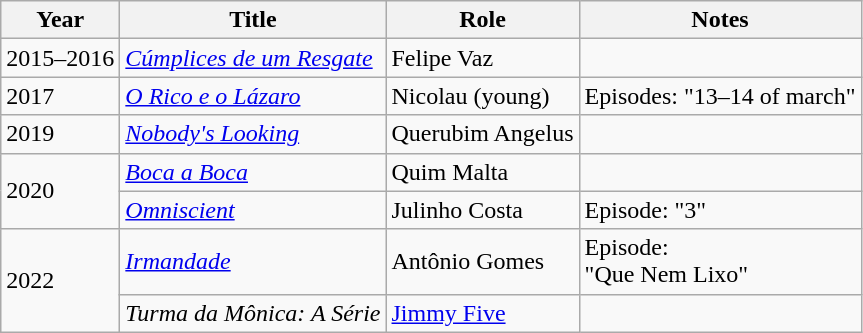<table class="wikitable">
<tr>
<th>Year</th>
<th>Title</th>
<th>Role</th>
<th>Notes</th>
</tr>
<tr>
<td>2015–2016</td>
<td><em><a href='#'>Cúmplices de um Resgate</a></em></td>
<td>Felipe Vaz</td>
<td></td>
</tr>
<tr>
<td>2017</td>
<td><em><a href='#'>O Rico e o Lázaro</a></em></td>
<td>Nicolau (young)</td>
<td>Episodes: "13–14 of march"</td>
</tr>
<tr>
<td>2019</td>
<td><em><a href='#'>Nobody's Looking</a></em></td>
<td>Querubim Angelus</td>
<td></td>
</tr>
<tr>
<td rowspan="2">2020</td>
<td><em><a href='#'>Boca a Boca</a></em></td>
<td>Quim Malta</td>
<td></td>
</tr>
<tr>
<td><em><a href='#'>Omniscient</a></em></td>
<td>Julinho Costa</td>
<td>Episode: "3"</td>
</tr>
<tr>
<td rowspan="2">2022</td>
<td><em><a href='#'>Irmandade</a></em></td>
<td>Antônio Gomes</td>
<td>Episode:<br>"Que Nem Lixo"</td>
</tr>
<tr>
<td><em>Turma da Mônica: A Série</em></td>
<td><a href='#'>Jimmy Five</a></td>
<td></td>
</tr>
</table>
